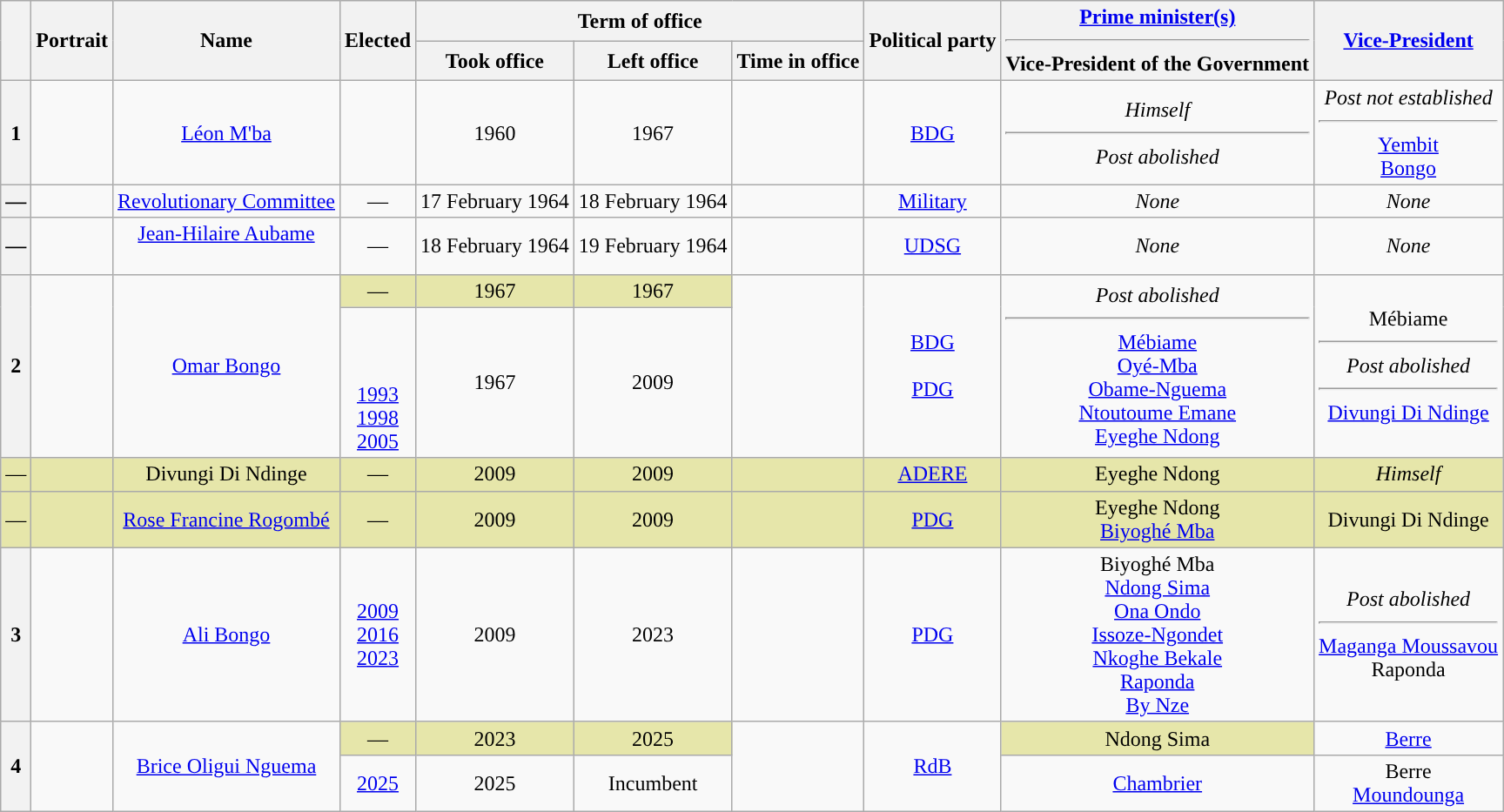<table class="wikitable" style="text-align:center">
<tr>
<th rowspan="2"></th>
<th rowspan="2">Portrait</th>
<th rowspan="2">Name<br></th>
<th rowspan="2">Elected</th>
<th colspan="3">Term of office</th>
<th rowspan="2">Political party</th>
<th rowspan="2"><a href='#'>Prime minister(s)</a><hr>Vice-President of the Government</th>
<th rowspan="2"><a href='#'>Vice-President</a></th>
</tr>
<tr>
<th>Took office</th>
<th>Left office</th>
<th>Time in office</th>
</tr>
<tr>
<th style="background:">1</th>
<td></td>
<td><a href='#'>Léon M'ba</a><br></td>
<td><br></td>
<td> 1960</td>
<td> 1967</td>
<td></td>
<td><a href='#'>BDG</a></td>
<td><em>Himself<br></em><hr><em>Post abolished<br></em></td>
<td><em>Post not established<br></em><hr><a href='#'>Yembit</a><br><a href='#'>Bongo</a></td>
</tr>
<tr>
<th style="background:">—</th>
<td></td>
<td><a href='#'>Revolutionary Committee</a><br></td>
<td>—</td>
<td>17 February 1964</td>
<td>18 February 1964</td>
<td></td>
<td><a href='#'>Military</a></td>
<td><em>None</em></td>
<td><em>None</em></td>
</tr>
<tr>
<th style="background:">—</th>
<td></td>
<td><a href='#'>Jean-Hilaire Aubame</a><br><br></td>
<td>—</td>
<td>18 February 1964</td>
<td>19 February 1964</td>
<td></td>
<td><a href='#'>UDSG</a></td>
<td><em>None</em></td>
<td><em>None</em></td>
</tr>
<tr>
<th rowspan="2" style="background:">2</th>
<td rowspan="2"></td>
<td rowspan="2"><a href='#'>Omar Bongo</a><br></td>
<td style="background:#e6e6aa;">—</td>
<td style="background:#e6e6aa;"> 1967</td>
<td style="background:#e6e6aa;"> 1967</td>
<td rowspan="2"></td>
<td rowspan="2"><a href='#'>BDG</a><br><br><a href='#'>PDG</a></td>
<td rowspan="2"><em>Post abolished<br></em><hr><a href='#'>Mébiame</a><br><a href='#'>Oyé-Mba</a><br><a href='#'>Obame-Nguema</a><br><a href='#'>Ntoutoume Emane</a><br><a href='#'>Eyeghe Ndong</a></td>
<td rowspan="2">Mébiame<hr><em>Post abolished </em><hr><a href='#'>Divungi Di Ndinge</a></td>
</tr>
<tr>
<td><br><br><br><a href='#'>1993</a><br><a href='#'>1998</a><br><a href='#'>2005</a></td>
<td> 1967</td>
<td> 2009</td>
</tr>
<tr style="background:#e6e6aa;">
<td style="background:">—</td>
<td></td>
<td>Divungi Di Ndinge<br></td>
<td>—</td>
<td> 2009</td>
<td> 2009</td>
<td></td>
<td><a href='#'>ADERE</a></td>
<td>Eyeghe Ndong</td>
<td><em>Himself</em></td>
</tr>
<tr style="background:#e6e6aa;">
<td style="background:">—</td>
<td></td>
<td><a href='#'>Rose Francine Rogombé</a><br></td>
<td>—</td>
<td> 2009</td>
<td> 2009</td>
<td></td>
<td><a href='#'>PDG</a></td>
<td>Eyeghe Ndong<br><a href='#'>Biyoghé Mba</a></td>
<td>Divungi Di Ndinge</td>
</tr>
<tr>
<th style="background:">3</th>
<td></td>
<td><a href='#'>Ali Bongo</a><br></td>
<td><a href='#'>2009</a><br><a href='#'>2016</a><br><a href='#'>2023</a></td>
<td> 2009</td>
<td> 2023<br></td>
<td></td>
<td><a href='#'>PDG</a></td>
<td>Biyoghé Mba<br><a href='#'>Ndong Sima</a><br><a href='#'>Ona Ondo</a><br><a href='#'>Issoze-Ngondet</a><br><a href='#'>Nkoghe Bekale</a><br><a href='#'>Raponda</a><br><a href='#'>By Nze</a></td>
<td><em>Post abolished<br></em><hr><a href='#'>Maganga Moussavou</a><br>Raponda</td>
</tr>
<tr>
<th rowspan="2" style="background:">4</th>
<td rowspan="2"></td>
<td rowspan="2"><a href='#'>Brice Oligui Nguema</a><br></td>
<td style="background:#e6e6aa;">—</td>
<td style="background:#e6e6aa;"> 2023</td>
<td style="background:#e6e6aa;"> 2025</td>
<td rowspan="2"></td>
<td rowspan="2"><a href='#'>RdB</a></td>
<td style="background:#e6e6aa;">Ndong Sima<br></td>
<td><a href='#'>Berre</a></td>
</tr>
<tr>
<td><a href='#'>2025</a></td>
<td> 2025</td>
<td>Incumbent</td>
<td><a href='#'>Chambrier</a><br></td>
<td>Berre<br><a href='#'>Moundounga</a></td>
</tr>
</table>
